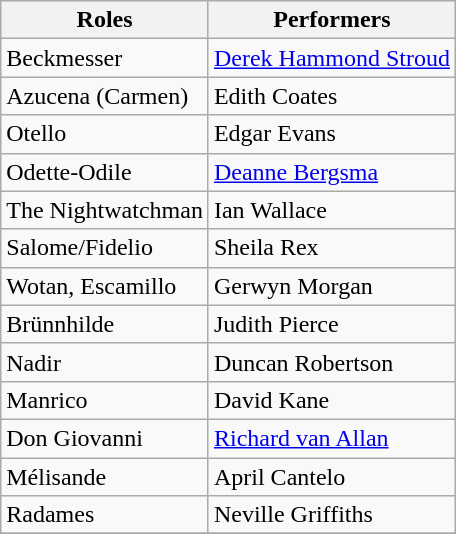<table class="wikitable">
<tr>
<th>Roles</th>
<th>Performers</th>
</tr>
<tr>
<td>Beckmesser</td>
<td><a href='#'>Derek Hammond Stroud</a></td>
</tr>
<tr>
<td>Azucena (Carmen)</td>
<td>Edith Coates</td>
</tr>
<tr>
<td>Otello</td>
<td>Edgar Evans</td>
</tr>
<tr>
<td>Odette-Odile</td>
<td><a href='#'>Deanne Bergsma</a></td>
</tr>
<tr>
<td>The Nightwatchman</td>
<td>Ian Wallace</td>
</tr>
<tr>
<td>Salome/Fidelio</td>
<td>Sheila Rex</td>
</tr>
<tr>
<td>Wotan, Escamillo</td>
<td>Gerwyn Morgan</td>
</tr>
<tr>
<td>Brünnhilde</td>
<td>Judith Pierce</td>
</tr>
<tr>
<td>Nadir</td>
<td>Duncan Robertson</td>
</tr>
<tr>
<td>Manrico</td>
<td>David Kane</td>
</tr>
<tr>
<td>Don Giovanni</td>
<td><a href='#'>Richard van Allan</a></td>
</tr>
<tr>
<td>Mélisande</td>
<td>April Cantelo</td>
</tr>
<tr>
<td>Radames</td>
<td>Neville Griffiths</td>
</tr>
<tr>
</tr>
</table>
